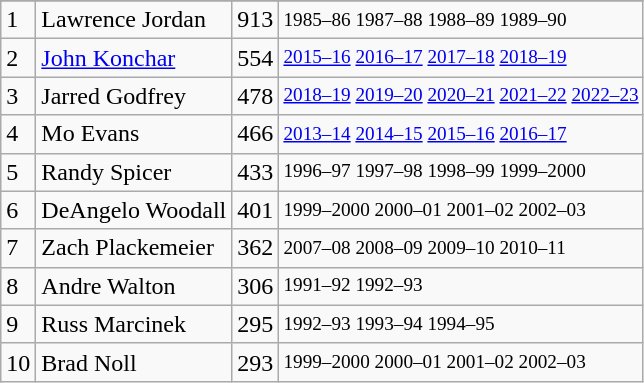<table class="wikitable">
<tr>
</tr>
<tr>
<td>1</td>
<td>Lawrence Jordan</td>
<td>913</td>
<td style="font-size:80%;">1985–86 1987–88 1988–89 1989–90</td>
</tr>
<tr>
<td>2</td>
<td><a href='#'>John Konchar</a></td>
<td>554</td>
<td style="font-size:80%;"><a href='#'>2015–16</a> <a href='#'>2016–17</a> <a href='#'>2017–18</a> <a href='#'>2018–19</a></td>
</tr>
<tr>
<td>3</td>
<td>Jarred Godfrey</td>
<td>478</td>
<td style="font-size:80%;"><a href='#'>2018–19</a> <a href='#'>2019–20</a> <a href='#'>2020–21</a> <a href='#'>2021–22</a> <a href='#'>2022–23</a></td>
</tr>
<tr>
<td>4</td>
<td>Mo Evans</td>
<td>466</td>
<td style="font-size:80%;"><a href='#'>2013–14</a> <a href='#'>2014–15</a> <a href='#'>2015–16</a> <a href='#'>2016–17</a></td>
</tr>
<tr>
<td>5</td>
<td>Randy Spicer</td>
<td>433</td>
<td style="font-size:80%;">1996–97 1997–98 1998–99 1999–2000</td>
</tr>
<tr>
<td>6</td>
<td>DeAngelo Woodall</td>
<td>401</td>
<td style="font-size:80%;">1999–2000 2000–01 2001–02 2002–03</td>
</tr>
<tr>
<td>7</td>
<td>Zach Plackemeier</td>
<td>362</td>
<td style="font-size:80%;">2007–08 2008–09 2009–10 2010–11</td>
</tr>
<tr>
<td>8</td>
<td>Andre Walton</td>
<td>306</td>
<td style="font-size:80%;">1991–92 1992–93</td>
</tr>
<tr>
<td>9</td>
<td>Russ Marcinek</td>
<td>295</td>
<td style="font-size:80%;">1992–93 1993–94 1994–95</td>
</tr>
<tr>
<td>10</td>
<td>Brad Noll</td>
<td>293</td>
<td style="font-size:80%;">1999–2000 2000–01 2001–02 2002–03</td>
</tr>
</table>
